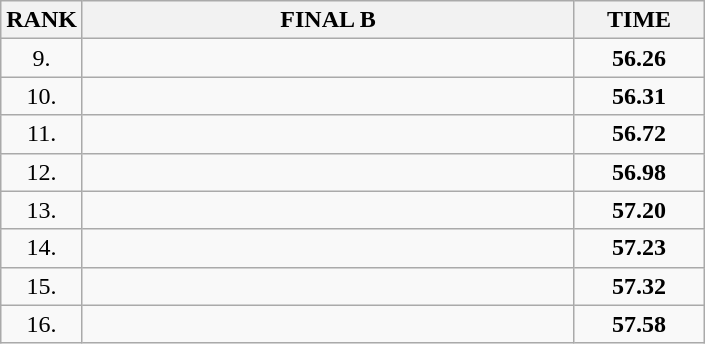<table class="wikitable">
<tr>
<th>RANK</th>
<th style="width: 20em">FINAL B</th>
<th style="width: 5em">TIME</th>
</tr>
<tr>
<td align="center">9.</td>
<td></td>
<td align="center"><strong>56.26</strong></td>
</tr>
<tr>
<td align="center">10.</td>
<td></td>
<td align="center"><strong>56.31</strong></td>
</tr>
<tr>
<td align="center">11.</td>
<td></td>
<td align="center"><strong>56.72</strong></td>
</tr>
<tr>
<td align="center">12.</td>
<td></td>
<td align="center"><strong>56.98</strong></td>
</tr>
<tr>
<td align="center">13.</td>
<td></td>
<td align="center"><strong>57.20</strong></td>
</tr>
<tr>
<td align="center">14.</td>
<td></td>
<td align="center"><strong>57.23</strong></td>
</tr>
<tr>
<td align="center">15.</td>
<td></td>
<td align="center"><strong>57.32</strong></td>
</tr>
<tr>
<td align="center">16.</td>
<td></td>
<td align="center"><strong>57.58</strong></td>
</tr>
</table>
